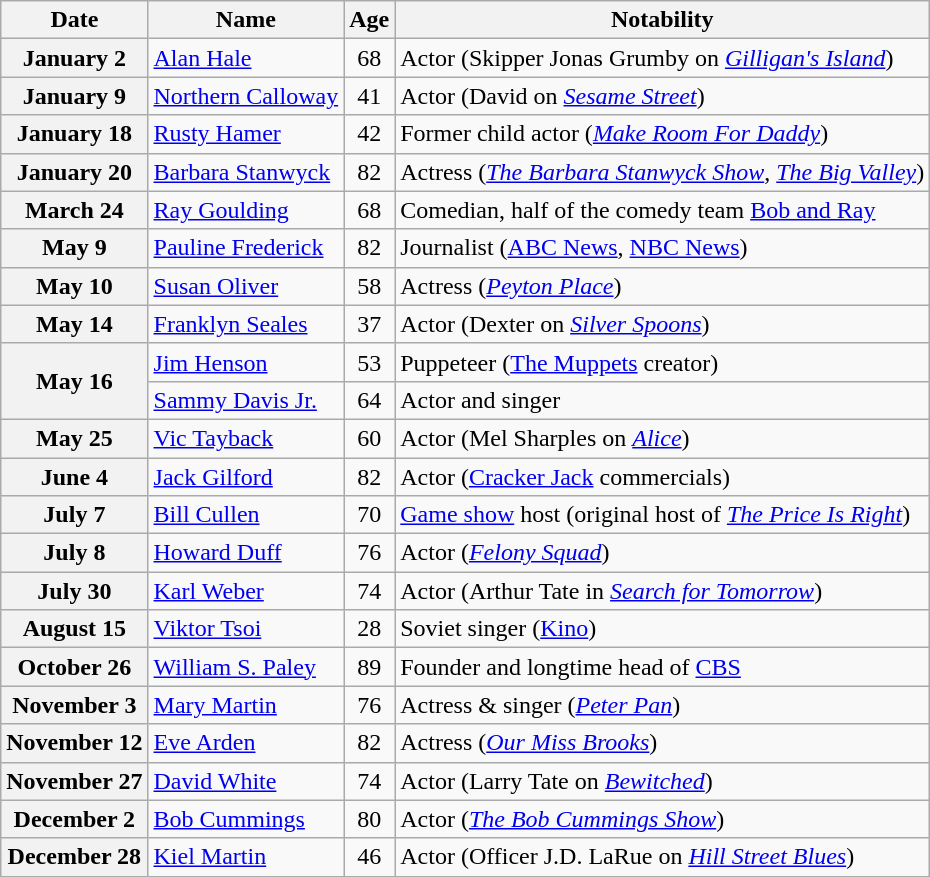<table class="wikitable sortable">
<tr>
<th>Date</th>
<th>Name</th>
<th>Age</th>
<th class="unsortable">Notability</th>
</tr>
<tr>
<th>January 2</th>
<td><a href='#'>Alan Hale</a></td>
<td align="center">68</td>
<td>Actor (Skipper Jonas Grumby on <em><a href='#'>Gilligan's Island</a></em>)</td>
</tr>
<tr>
<th>January 9</th>
<td><a href='#'>Northern Calloway</a></td>
<td align="center">41</td>
<td>Actor (David on <em><a href='#'>Sesame Street</a></em>)</td>
</tr>
<tr>
<th>January 18</th>
<td><a href='#'>Rusty Hamer</a></td>
<td align="center">42</td>
<td>Former child actor (<em><a href='#'>Make Room For Daddy</a></em>)</td>
</tr>
<tr>
<th>January 20</th>
<td><a href='#'>Barbara Stanwyck</a></td>
<td align="center">82</td>
<td>Actress (<em><a href='#'>The Barbara Stanwyck Show</a></em>, <em><a href='#'>The Big Valley</a></em>)</td>
</tr>
<tr>
<th>March 24</th>
<td><a href='#'>Ray Goulding</a></td>
<td align="center">68</td>
<td>Comedian, half of the comedy team <a href='#'>Bob and Ray</a></td>
</tr>
<tr>
<th>May 9</th>
<td><a href='#'>Pauline Frederick</a></td>
<td align="center">82</td>
<td>Journalist (<a href='#'>ABC News</a>, <a href='#'>NBC News</a>)</td>
</tr>
<tr>
<th>May 10</th>
<td><a href='#'>Susan Oliver</a></td>
<td align="center">58</td>
<td>Actress (<em><a href='#'>Peyton Place</a></em>)</td>
</tr>
<tr>
<th>May 14</th>
<td><a href='#'>Franklyn Seales</a></td>
<td align="center">37</td>
<td>Actor (Dexter on <em><a href='#'>Silver Spoons</a></em>)</td>
</tr>
<tr>
<th rowspan="2">May 16</th>
<td><a href='#'>Jim Henson</a></td>
<td align="center">53</td>
<td>Puppeteer (<a href='#'>The Muppets</a> creator)</td>
</tr>
<tr>
<td><a href='#'>Sammy Davis Jr.</a></td>
<td align="center">64</td>
<td>Actor and singer</td>
</tr>
<tr>
<th>May 25</th>
<td><a href='#'>Vic Tayback</a></td>
<td align="center">60</td>
<td>Actor (Mel Sharples on <em><a href='#'>Alice</a></em>)</td>
</tr>
<tr>
<th>June 4</th>
<td><a href='#'>Jack Gilford</a></td>
<td align="center">82</td>
<td>Actor (<a href='#'>Cracker Jack</a> commercials)</td>
</tr>
<tr>
<th>July 7</th>
<td><a href='#'>Bill Cullen</a></td>
<td align="center">70</td>
<td><a href='#'>Game show</a> host (original host of <em><a href='#'>The Price Is Right</a></em>)</td>
</tr>
<tr>
<th>July 8</th>
<td><a href='#'>Howard Duff</a></td>
<td align="center">76</td>
<td>Actor (<em><a href='#'>Felony Squad</a></em>)</td>
</tr>
<tr>
<th>July 30</th>
<td><a href='#'>Karl Weber</a></td>
<td align="center">74</td>
<td>Actor (Arthur Tate in <em><a href='#'>Search for Tomorrow</a></em>)</td>
</tr>
<tr>
<th>August 15</th>
<td><a href='#'>Viktor Tsoi</a></td>
<td align="center">28</td>
<td>Soviet singer (<a href='#'>Kino</a>)</td>
</tr>
<tr>
<th>October 26</th>
<td><a href='#'>William S. Paley</a></td>
<td align="center">89</td>
<td>Founder and longtime head of <a href='#'>CBS</a></td>
</tr>
<tr>
<th>November 3</th>
<td><a href='#'>Mary Martin</a></td>
<td align="center">76</td>
<td>Actress & singer (<em><a href='#'>Peter Pan</a></em>)</td>
</tr>
<tr>
<th>November 12</th>
<td><a href='#'>Eve Arden</a></td>
<td align="center">82</td>
<td>Actress (<em><a href='#'>Our Miss Brooks</a></em>)</td>
</tr>
<tr>
<th>November 27</th>
<td><a href='#'>David White</a></td>
<td align="center">74</td>
<td>Actor (Larry Tate on <em><a href='#'>Bewitched</a></em>)</td>
</tr>
<tr>
<th>December 2</th>
<td><a href='#'>Bob Cummings</a></td>
<td align="center">80</td>
<td>Actor (<em><a href='#'>The Bob Cummings Show</a></em>)</td>
</tr>
<tr>
<th>December 28</th>
<td><a href='#'>Kiel Martin</a></td>
<td align="center">46</td>
<td>Actor (Officer J.D. LaRue on <em><a href='#'>Hill Street Blues</a></em>)</td>
</tr>
</table>
